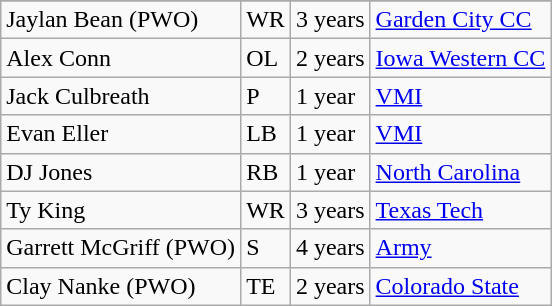<table class="wikitable">
<tr>
</tr>
<tr>
<td>Jaylan Bean (PWO)</td>
<td>WR</td>
<td>3 years</td>
<td><a href='#'>Garden City CC</a></td>
</tr>
<tr>
<td>Alex Conn</td>
<td>OL</td>
<td>2 years</td>
<td><a href='#'>Iowa Western CC</a></td>
</tr>
<tr>
<td>Jack Culbreath</td>
<td>P</td>
<td>1 year</td>
<td><a href='#'>VMI</a></td>
</tr>
<tr>
<td>Evan Eller</td>
<td>LB</td>
<td>1 year</td>
<td><a href='#'>VMI</a></td>
</tr>
<tr>
<td>DJ Jones</td>
<td>RB</td>
<td>1 year</td>
<td><a href='#'>North Carolina</a></td>
</tr>
<tr>
<td>Ty King</td>
<td>WR</td>
<td>3 years</td>
<td><a href='#'>Texas Tech</a></td>
</tr>
<tr>
<td>Garrett McGriff (PWO)</td>
<td>S</td>
<td>4 years</td>
<td><a href='#'>Army</a></td>
</tr>
<tr>
<td>Clay Nanke (PWO)</td>
<td>TE</td>
<td>2 years</td>
<td><a href='#'>Colorado State</a></td>
</tr>
</table>
